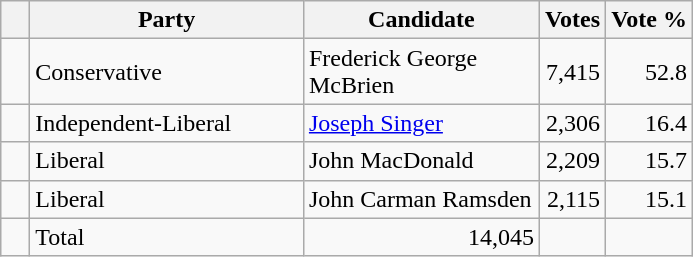<table class="wikitable">
<tr>
<th></th>
<th scope="col" width="175">Party</th>
<th scope="col" width="150">Candidate</th>
<th>Votes</th>
<th>Vote %</th>
</tr>
<tr>
<td>   </td>
<td>Conservative</td>
<td>Frederick George McBrien</td>
<td align=right>7,415</td>
<td align=right>52.8</td>
</tr>
<tr>
<td>   </td>
<td>Independent-Liberal</td>
<td><a href='#'>Joseph Singer</a></td>
<td align=right>2,306</td>
<td align=right>16.4</td>
</tr>
<tr>
<td>   </td>
<td>Liberal</td>
<td>John MacDonald</td>
<td align=right>2,209</td>
<td align=right>15.7</td>
</tr>
<tr>
<td>   </td>
<td>Liberal</td>
<td>John Carman Ramsden</td>
<td align=right>2,115</td>
<td align=right>15.1</td>
</tr>
<tr>
<td></td>
<td>Total</td>
<td align=right>14,045</td>
<td></td>
</tr>
</table>
